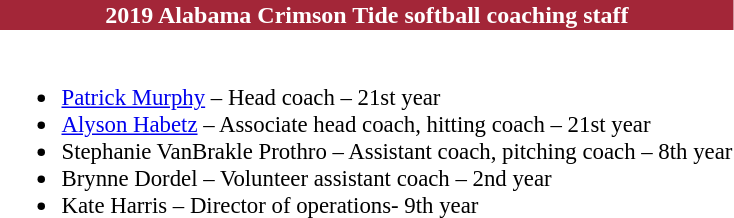<table class="toccolours" style="text-align: left;">
<tr>
<td colspan="12" style="background-color: #A32638; color: #FFFFFF; text-align:center;"><strong>2019 Alabama Crimson Tide softball coaching staff</strong></td>
</tr>
<tr>
<td style="font-size: 95%;" valign="top"><br><ul><li><a href='#'>Patrick Murphy</a> – Head coach – 21st year</li><li><a href='#'>Alyson Habetz</a> – Associate head coach, hitting coach – 21st year</li><li>Stephanie VanBrakle Prothro – Assistant coach, pitching coach – 8th year</li><li>Brynne Dordel – Volunteer assistant coach – 2nd year</li><li>Kate Harris – Director of operations- 9th year</li></ul></td>
</tr>
</table>
